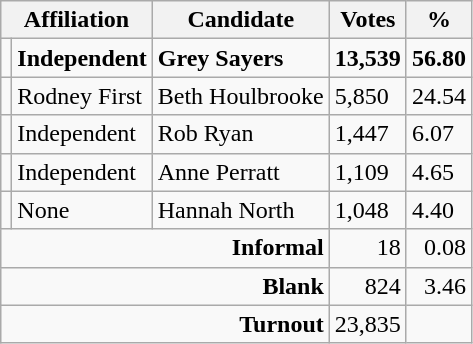<table class="wikitable col4right col5right">
<tr>
<th colspan="2">Affiliation</th>
<th>Candidate</th>
<th>Votes</th>
<th>%</th>
</tr>
<tr>
<td></td>
<td><strong>Independent</strong></td>
<td><strong>Grey Sayers</strong></td>
<td><strong>13,539</strong></td>
<td><strong>56.80</strong></td>
</tr>
<tr>
<td></td>
<td>Rodney First</td>
<td>Beth Houlbrooke</td>
<td>5,850</td>
<td>24.54</td>
</tr>
<tr>
<td></td>
<td>Independent</td>
<td>Rob Ryan</td>
<td>1,447</td>
<td>6.07</td>
</tr>
<tr>
<td></td>
<td>Independent</td>
<td>Anne Perratt</td>
<td>1,109</td>
<td>4.65</td>
</tr>
<tr>
<td></td>
<td>None</td>
<td>Hannah North</td>
<td>1,048</td>
<td>4.40</td>
</tr>
<tr>
<td colspan="3" style="text-align:right"><strong>Informal</strong></td>
<td style="text-align:right">18</td>
<td style="text-align:right">0.08</td>
</tr>
<tr>
<td colspan="3" style="text-align:right"><strong>Blank</strong></td>
<td style="text-align:right">824</td>
<td style="text-align:right">3.46</td>
</tr>
<tr>
<td colspan="3" style="text-align:right"><strong>Turnout</strong></td>
<td style="text-align:right">23,835</td>
<td></td>
</tr>
</table>
